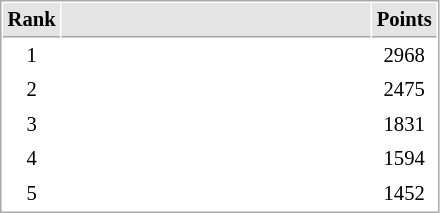<table cellspacing="1" cellpadding="3" style="border:1px solid #aaa; font-size:86%;">
<tr style="background:#e4e4e4;">
<th style="border-bottom:1px solid #aaa; width:10px;">Rank</th>
<th style="border-bottom:1px solid #aaa; width:200px;"></th>
<th style="border-bottom:1px solid #aaa; width:20px;">Points</th>
</tr>
<tr>
<td align=center>1</td>
<td></td>
<td align=center>2968</td>
</tr>
<tr>
<td align=center>2</td>
<td></td>
<td align=center>2475</td>
</tr>
<tr>
<td align=center>3</td>
<td></td>
<td align=center>1831</td>
</tr>
<tr>
<td align=center>4</td>
<td></td>
<td align=center>1594</td>
</tr>
<tr>
<td align=center>5</td>
<td></td>
<td align=center>1452</td>
</tr>
</table>
